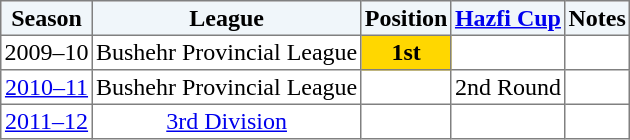<table border="1" cellpadding="2" style="border-collapse:collapse; text-align:center; font-size:normal;">
<tr style="background:#f0f6fa;">
<th>Season</th>
<th>League</th>
<th>Position</th>
<th><a href='#'>Hazfi Cup</a></th>
<th>Notes</th>
</tr>
<tr>
<td>2009–10</td>
<td>Bushehr Provincial League</td>
<td bgcolor=gold><strong>1st</strong></td>
<td></td>
<td></td>
</tr>
<tr>
<td><a href='#'>2010–11</a></td>
<td>Bushehr Provincial League</td>
<td></td>
<td>2nd Round</td>
<td></td>
</tr>
<tr>
<td><a href='#'>2011–12</a></td>
<td><a href='#'>3rd Division</a></td>
<td></td>
<td></td>
<td></td>
</tr>
</table>
